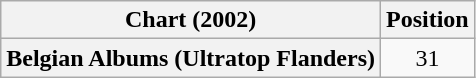<table class="wikitable plainrowheaders" style="text-align:center">
<tr>
<th scope="col">Chart (2002)</th>
<th scope="col">Position</th>
</tr>
<tr>
<th scope="row">Belgian Albums (Ultratop Flanders)</th>
<td>31</td>
</tr>
</table>
